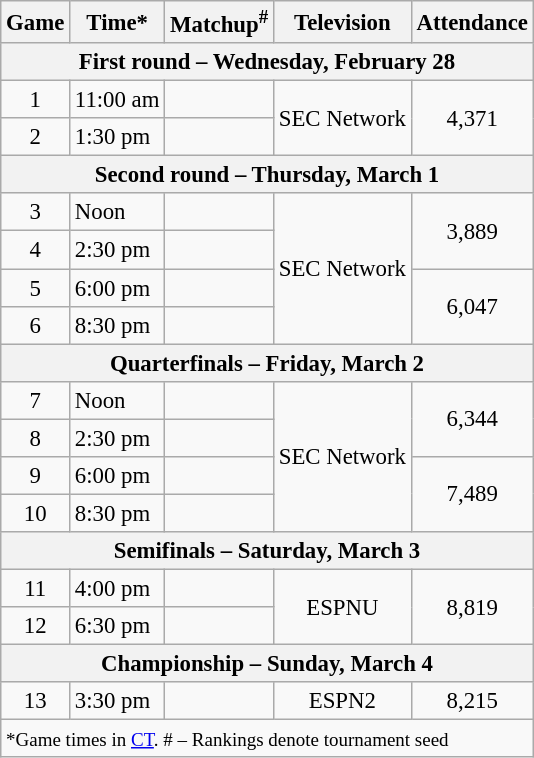<table class="wikitable" style="font-size: 95%">
<tr>
<th>Game</th>
<th>Time*</th>
<th>Matchup<sup>#</sup></th>
<th>Television</th>
<th>Attendance</th>
</tr>
<tr>
<th colspan=5>First round – Wednesday, February 28</th>
</tr>
<tr>
<td align=center>1</td>
<td>11:00 am</td>
<td></td>
<td rowspan=2 align=center>SEC Network</td>
<td rowspan=2 align=center>4,371</td>
</tr>
<tr>
<td align=center>2</td>
<td>1:30 pm</td>
<td></td>
</tr>
<tr>
<th colspan=5>Second round – Thursday, March 1</th>
</tr>
<tr>
<td align=center>3</td>
<td>Noon</td>
<td></td>
<td rowspan=4 align=center>SEC Network</td>
<td rowspan=2 align=center>3,889</td>
</tr>
<tr>
<td align=center>4</td>
<td>2:30 pm</td>
<td></td>
</tr>
<tr>
<td align=center>5</td>
<td>6:00 pm</td>
<td></td>
<td rowspan=2 align=center>6,047</td>
</tr>
<tr>
<td align=center>6</td>
<td>8:30 pm</td>
<td></td>
</tr>
<tr>
<th colspan=5>Quarterfinals – Friday, March 2</th>
</tr>
<tr>
<td align=center>7</td>
<td>Noon</td>
<td></td>
<td rowspan=4 align=center>SEC Network</td>
<td rowspan=2 align=center>6,344</td>
</tr>
<tr>
<td align=center>8</td>
<td>2:30 pm</td>
<td></td>
</tr>
<tr>
<td align=center>9</td>
<td>6:00 pm</td>
<td></td>
<td rowspan=2 align=center>7,489</td>
</tr>
<tr>
<td align=center>10</td>
<td>8:30 pm</td>
<td></td>
</tr>
<tr>
<th colspan=5>Semifinals – Saturday, March 3</th>
</tr>
<tr>
<td align=center>11</td>
<td>4:00 pm</td>
<td></td>
<td rowspan=2 align=center>ESPNU</td>
<td rowspan=2 align=center>8,819</td>
</tr>
<tr>
<td align=center>12</td>
<td>6:30 pm</td>
<td></td>
</tr>
<tr>
<th colspan=5>Championship – Sunday, March 4</th>
</tr>
<tr>
<td align=center>13</td>
<td>3:30 pm</td>
<td></td>
<td rowspan=1 align=center>ESPN2</td>
<td rowspan=1 align=center>8,215</td>
</tr>
<tr>
<td colspan=5><small>*Game times in <a href='#'>CT</a>. # – Rankings denote tournament seed</small></td>
</tr>
</table>
